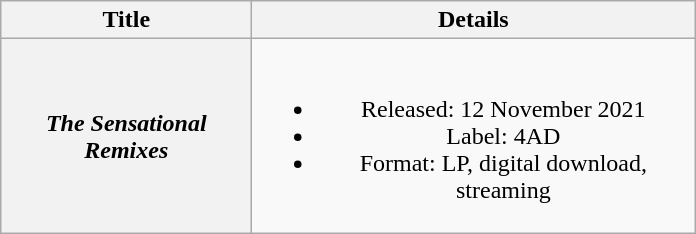<table class="wikitable plainrowheaders" style="text-align:center;">
<tr>
<th scope="col" style="width:10em;">Title</th>
<th scope="col" style="width:18em;">Details</th>
</tr>
<tr>
<th scope="row"><em>The Sensational Remixes</em></th>
<td><br><ul><li>Released: 12 November 2021</li><li>Label: 4AD</li><li>Format: LP, digital download, streaming</li></ul></td>
</tr>
</table>
